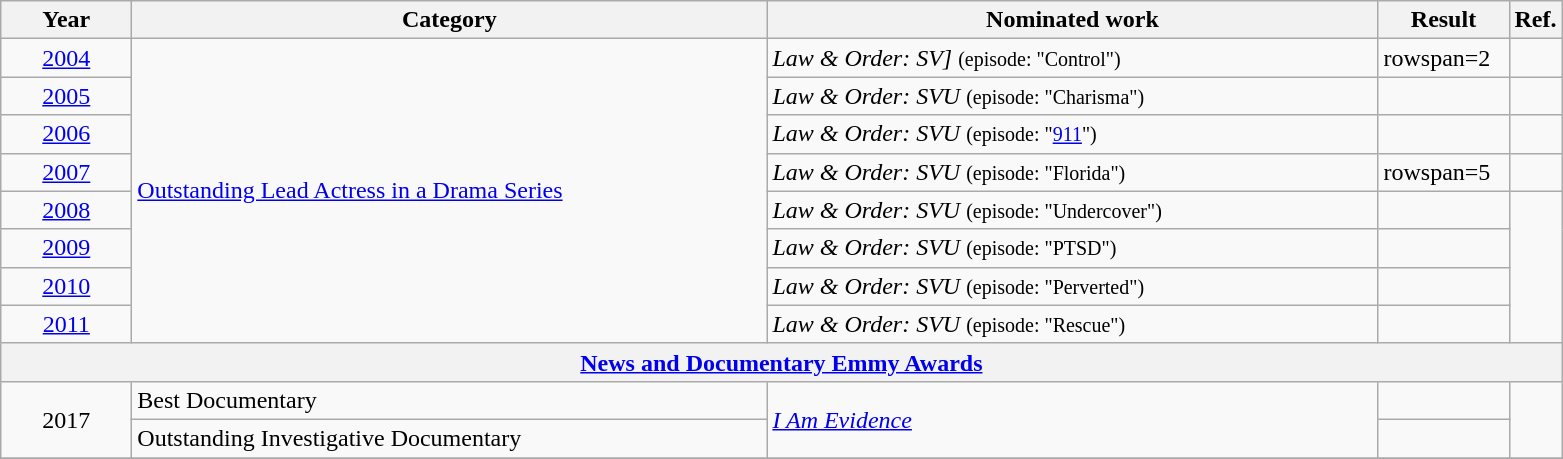<table class=wikitable>
<tr>
<th scope="col" style="width:5em;">Year</th>
<th scope="col" style="width:26em;">Category</th>
<th scope="col" style="width:25em;">Nominated work</th>
<th scope="col" style="width:5em;">Result</th>
<th>Ref.</th>
</tr>
<tr>
<td style="text-align:center;"><a href='#'>2004</a></td>
<td rowspan=8><a href='#'>Outstanding Lead Actress in a Drama Series</a></td>
<td><em>Law & Order: SV]</em> <small> (episode: "Control") </small></td>
<td>rowspan=2 </td>
<td style="text-align:center;"></td>
</tr>
<tr>
<td style="text-align:center;"><a href='#'>2005</a></td>
<td><em>Law & Order: SVU</em> <small> (episode: "Charisma") </small></td>
<td style="text-align:center;"></td>
</tr>
<tr>
<td style="text-align:center;"><a href='#'>2006</a></td>
<td><em>Law & Order: SVU</em> <small> (episode: "<a href='#'>911</a>") </small></td>
<td></td>
<td style="text-align:center;"></td>
</tr>
<tr>
<td style="text-align:center;"><a href='#'>2007</a></td>
<td><em>Law & Order: SVU</em> <small> (episode: "Florida") </small></td>
<td>rowspan=5 </td>
<td style="text-align:center;"></td>
</tr>
<tr>
<td style="text-align:center;"><a href='#'>2008</a></td>
<td><em>Law & Order: SVU</em> <small> (episode: "Undercover") </small></td>
<td style="text-align:center;"></td>
</tr>
<tr>
<td style="text-align:center;"><a href='#'>2009</a></td>
<td><em>Law & Order: SVU</em> <small> (episode: "PTSD") </small></td>
<td style="text-align:center;"></td>
</tr>
<tr>
<td style="text-align:center;"><a href='#'>2010</a></td>
<td><em>Law & Order: SVU</em> <small> (episode: "Perverted") </small></td>
<td style="text-align:center;"></td>
</tr>
<tr>
<td style="text-align:center;"><a href='#'>2011</a></td>
<td><em>Law & Order: SVU</em> <small> (episode: "Rescue") </small></td>
<td style="text-align:center;"></td>
</tr>
<tr>
<th colspan=5><a href='#'>News and Documentary Emmy Awards</a></th>
</tr>
<tr>
<td style="text-align:center;", rowspan=2>2017</td>
<td>Best Documentary</td>
<td rowspan=2><em><a href='#'>I Am Evidence</a></em></td>
<td></td>
<td style="text-align:center;", rowspan=2></td>
</tr>
<tr>
<td>Outstanding Investigative Documentary</td>
<td></td>
</tr>
<tr>
</tr>
</table>
